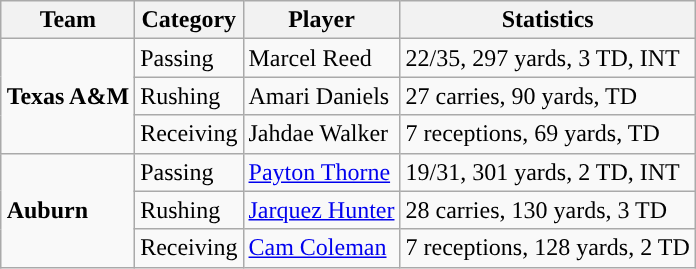<table class="wikitable" style="float: right;">
<tr>
<th>Team</th>
<th>Category</th>
<th>Player</th>
<th>Statistics</th>
</tr>
<tr>
<td rowspan=3><strong>Texas A&M</strong></td>
<td>Passing</td>
<td>Marcel Reed</td>
<td>22/35, 297 yards, 3 TD, INT</td>
</tr>
<tr>
<td>Rushing</td>
<td>Amari Daniels</td>
<td>27 carries, 90 yards, TD</td>
</tr>
<tr>
<td>Receiving</td>
<td>Jahdae Walker</td>
<td>7 receptions, 69 yards, TD</td>
</tr>
<tr>
<td rowspan=3><strong>Auburn</strong></td>
<td>Passing</td>
<td><a href='#'>Payton Thorne</a></td>
<td>19/31, 301 yards, 2 TD, INT</td>
</tr>
<tr>
<td>Rushing</td>
<td><a href='#'>Jarquez Hunter</a></td>
<td>28 carries, 130 yards, 3 TD</td>
</tr>
<tr>
<td>Receiving</td>
<td><a href='#'>Cam Coleman</a></td>
<td>7 receptions, 128 yards, 2 TD</td>
</tr>
</table>
